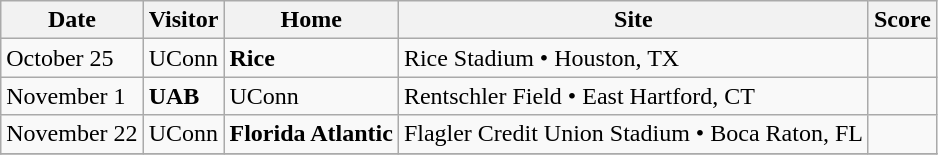<table class="wikitable">
<tr>
<th>Date</th>
<th>Visitor</th>
<th>Home</th>
<th>Site</th>
<th>Score</th>
</tr>
<tr>
<td>October 25</td>
<td>UConn</td>
<td><strong>Rice</strong></td>
<td>Rice Stadium • Houston, TX</td>
<td> </td>
</tr>
<tr>
<td>November 1</td>
<td><strong>UAB</strong></td>
<td>UConn</td>
<td>Rentschler Field • East Hartford, CT</td>
<td> </td>
</tr>
<tr>
<td>November 22</td>
<td>UConn</td>
<td><strong>Florida Atlantic</strong></td>
<td>Flagler Credit Union Stadium • Boca Raton, FL</td>
<td> </td>
</tr>
<tr>
</tr>
</table>
